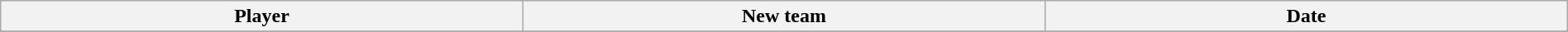<table class="wikitable" style="width:100%;">
<tr style="text-align:center; background:#ddd;">
<th style="width:33%;">Player</th>
<th style="width:33%;">New team</th>
<th style="width:33%;">Date</th>
</tr>
<tr>
</tr>
</table>
